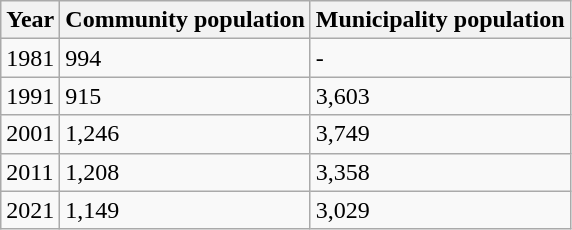<table class=wikitable>
<tr>
<th>Year</th>
<th>Community population</th>
<th>Municipality population</th>
</tr>
<tr>
<td>1981</td>
<td>994</td>
<td>-</td>
</tr>
<tr>
<td>1991</td>
<td>915</td>
<td>3,603</td>
</tr>
<tr>
<td>2001</td>
<td>1,246</td>
<td>3,749</td>
</tr>
<tr>
<td>2011</td>
<td>1,208</td>
<td>3,358</td>
</tr>
<tr>
<td>2021</td>
<td>1,149</td>
<td>3,029</td>
</tr>
</table>
